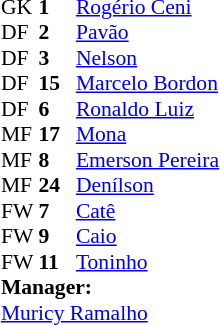<table style="font-size:90%; margin:0.2em auto;" cellspacing="0" cellpadding="0">
<tr>
<th width="25"></th>
<th width="25"></th>
</tr>
<tr>
<td>GK</td>
<td><strong>1</strong></td>
<td> <a href='#'>Rogério Ceni</a></td>
</tr>
<tr>
<td>DF</td>
<td><strong>2</strong></td>
<td> <a href='#'>Pavão</a></td>
</tr>
<tr>
<td>DF</td>
<td><strong>3</strong></td>
<td> <a href='#'>Nelson</a></td>
</tr>
<tr>
<td>DF</td>
<td><strong>15</strong></td>
<td> <a href='#'>Marcelo Bordon</a></td>
</tr>
<tr>
<td>DF</td>
<td><strong>6</strong></td>
<td> <a href='#'>Ronaldo Luiz</a></td>
</tr>
<tr>
<td>MF</td>
<td><strong>17</strong></td>
<td> <a href='#'>Mona</a></td>
</tr>
<tr>
<td>MF</td>
<td><strong>8</strong></td>
<td> <a href='#'>Emerson Pereira</a></td>
</tr>
<tr>
<td>MF</td>
<td><strong>24</strong></td>
<td> <a href='#'>Denílson</a></td>
</tr>
<tr>
<td>FW</td>
<td><strong>7</strong></td>
<td> <a href='#'>Catê</a></td>
</tr>
<tr>
<td>FW</td>
<td><strong>9</strong></td>
<td> <a href='#'>Caio</a></td>
</tr>
<tr>
<td>FW</td>
<td><strong>11</strong></td>
<td> <a href='#'>Toninho</a></td>
</tr>
<tr>
<td colspan=3><strong>Manager:</strong></td>
</tr>
<tr>
<td colspan=4> <a href='#'>Muricy Ramalho</a></td>
</tr>
</table>
